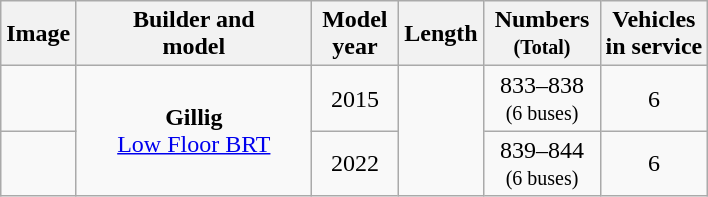<table class="wikitable">
<tr>
<th>Image</th>
<th style="width:150px;">Builder and<br>model</th>
<th style="width:50px;">Model year</th>
<th style="width:50px;">Length</th>
<th style="width:70px;">Numbers<br><small>(Total)</small></th>
<th>Vehicles<br>in service</th>
</tr>
<tr>
<td></td>
<td rowspan="2" style="text-align:center"><strong>Gillig</strong><br><a href='#'>Low Floor BRT</a></td>
<td style="text-align:center">2015</td>
<td rowspan="2" style="text-align:center"></td>
<td style="text-align:center">833–838<br><small>(6 buses)</small></td>
<td style="text-align:center">6</td>
</tr>
<tr>
<td></td>
<td style="text-align:center">2022</td>
<td style="text-align:center">839–844<br><small>(6 buses)</small></td>
<td style="text-align:center">6</td>
</tr>
</table>
